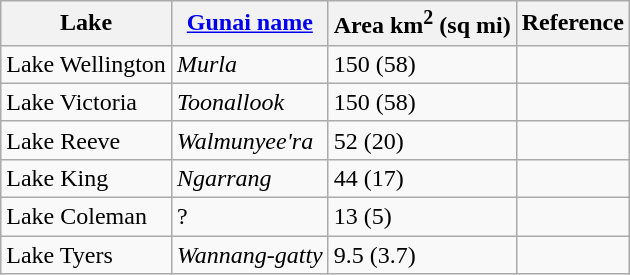<table class="wikitable sortable">
<tr>
<th scope="col">Lake</th>
<th scope="col"><a href='#'>Gunai name</a></th>
<th scope="col">Area km<sup>2</sup> (sq mi)</th>
<th scope="col" class="unsortable">Reference</th>
</tr>
<tr>
<td>Lake Wellington</td>
<td><em>Murla</em></td>
<td>150 (58)</td>
<td></td>
</tr>
<tr>
<td>Lake Victoria</td>
<td><em>Toonallook</em></td>
<td>150 (58)</td>
<td></td>
</tr>
<tr>
<td>Lake Reeve</td>
<td><em>Walmunyee'ra</em></td>
<td>52 (20)</td>
<td></td>
</tr>
<tr>
<td>Lake King</td>
<td><em>Ngarrang</em></td>
<td>44 (17)</td>
<td></td>
</tr>
<tr>
<td>Lake Coleman</td>
<td>?</td>
<td>13 (5)</td>
<td></td>
</tr>
<tr>
<td>Lake Tyers</td>
<td><em>Wannang-gatty</em></td>
<td>9.5 (3.7)</td>
<td></td>
</tr>
</table>
